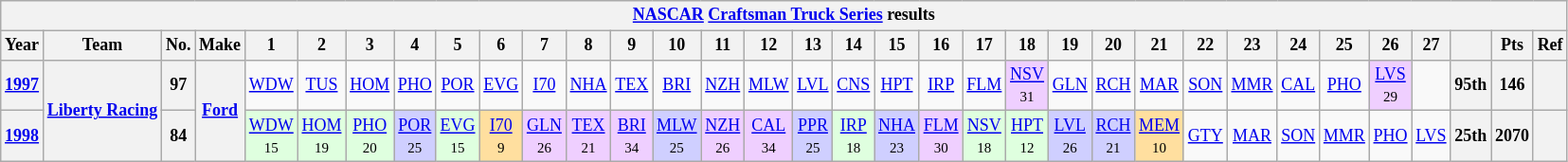<table class="wikitable" style="text-align:center; font-size:75%">
<tr>
<th colspan=45><a href='#'>NASCAR</a> <a href='#'>Craftsman Truck Series</a> results</th>
</tr>
<tr>
<th>Year</th>
<th>Team</th>
<th>No.</th>
<th>Make</th>
<th>1</th>
<th>2</th>
<th>3</th>
<th>4</th>
<th>5</th>
<th>6</th>
<th>7</th>
<th>8</th>
<th>9</th>
<th>10</th>
<th>11</th>
<th>12</th>
<th>13</th>
<th>14</th>
<th>15</th>
<th>16</th>
<th>17</th>
<th>18</th>
<th>19</th>
<th>20</th>
<th>21</th>
<th>22</th>
<th>23</th>
<th>24</th>
<th>25</th>
<th>26</th>
<th>27</th>
<th></th>
<th>Pts</th>
<th>Ref</th>
</tr>
<tr>
<th><a href='#'>1997</a></th>
<th rowspan=2><a href='#'>Liberty Racing</a></th>
<th>97</th>
<th rowspan=2><a href='#'>Ford</a></th>
<td><a href='#'>WDW</a></td>
<td><a href='#'>TUS</a></td>
<td><a href='#'>HOM</a></td>
<td><a href='#'>PHO</a></td>
<td><a href='#'>POR</a></td>
<td><a href='#'>EVG</a></td>
<td><a href='#'>I70</a></td>
<td><a href='#'>NHA</a></td>
<td><a href='#'>TEX</a></td>
<td><a href='#'>BRI</a></td>
<td><a href='#'>NZH</a></td>
<td><a href='#'>MLW</a></td>
<td><a href='#'>LVL</a></td>
<td><a href='#'>CNS</a></td>
<td><a href='#'>HPT</a></td>
<td><a href='#'>IRP</a></td>
<td><a href='#'>FLM</a></td>
<td style="background:#EFCFFF;"><a href='#'>NSV</a><br><small>31</small></td>
<td><a href='#'>GLN</a></td>
<td><a href='#'>RCH</a></td>
<td><a href='#'>MAR</a></td>
<td><a href='#'>SON</a></td>
<td><a href='#'>MMR</a></td>
<td><a href='#'>CAL</a></td>
<td><a href='#'>PHO</a></td>
<td style="background:#EFCFFF;"><a href='#'>LVS</a><br><small>29</small></td>
<td></td>
<th>95th</th>
<th>146</th>
<th></th>
</tr>
<tr>
<th><a href='#'>1998</a></th>
<th>84</th>
<td style="background:#DFFFDF;"><a href='#'>WDW</a><br><small>15</small></td>
<td style="background:#DFFFDF;"><a href='#'>HOM</a><br><small>19</small></td>
<td style="background:#DFFFDF;"><a href='#'>PHO</a><br><small>20</small></td>
<td style="background:#CFCFFF;"><a href='#'>POR</a><br><small>25</small></td>
<td style="background:#DFFFDF;"><a href='#'>EVG</a><br><small>15</small></td>
<td style="background:#FFDF9F;"><a href='#'>I70</a><br><small>9</small></td>
<td style="background:#EFCFFF;"><a href='#'>GLN</a><br><small>26</small></td>
<td style="background:#EFCFFF;"><a href='#'>TEX</a><br><small>21</small></td>
<td style="background:#EFCFFF;"><a href='#'>BRI</a><br><small>34</small></td>
<td style="background:#CFCFFF;"><a href='#'>MLW</a><br><small>25</small></td>
<td style="background:#EFCFFF;"><a href='#'>NZH</a><br><small>26</small></td>
<td style="background:#EFCFFF;"><a href='#'>CAL</a><br><small>34</small></td>
<td style="background:#CFCFFF;"><a href='#'>PPR</a><br><small>25</small></td>
<td style="background:#DFFFDF;"><a href='#'>IRP</a><br><small>18</small></td>
<td style="background:#CFCFFF;"><a href='#'>NHA</a><br><small>23</small></td>
<td style="background:#EFCFFF;"><a href='#'>FLM</a><br><small>30</small></td>
<td style="background:#DFFFDF;"><a href='#'>NSV</a><br><small>18</small></td>
<td style="background:#DFFFDF;"><a href='#'>HPT</a><br><small>12</small></td>
<td style="background:#CFCFFF;"><a href='#'>LVL</a><br><small>26</small></td>
<td style="background:#CFCFFF;"><a href='#'>RCH</a><br><small>21</small></td>
<td style="background:#FFDF9F;"><a href='#'>MEM</a><br><small>10</small></td>
<td><a href='#'>GTY</a></td>
<td><a href='#'>MAR</a></td>
<td><a href='#'>SON</a></td>
<td><a href='#'>MMR</a></td>
<td><a href='#'>PHO</a></td>
<td><a href='#'>LVS</a></td>
<th>25th</th>
<th>2070</th>
<th></th>
</tr>
</table>
